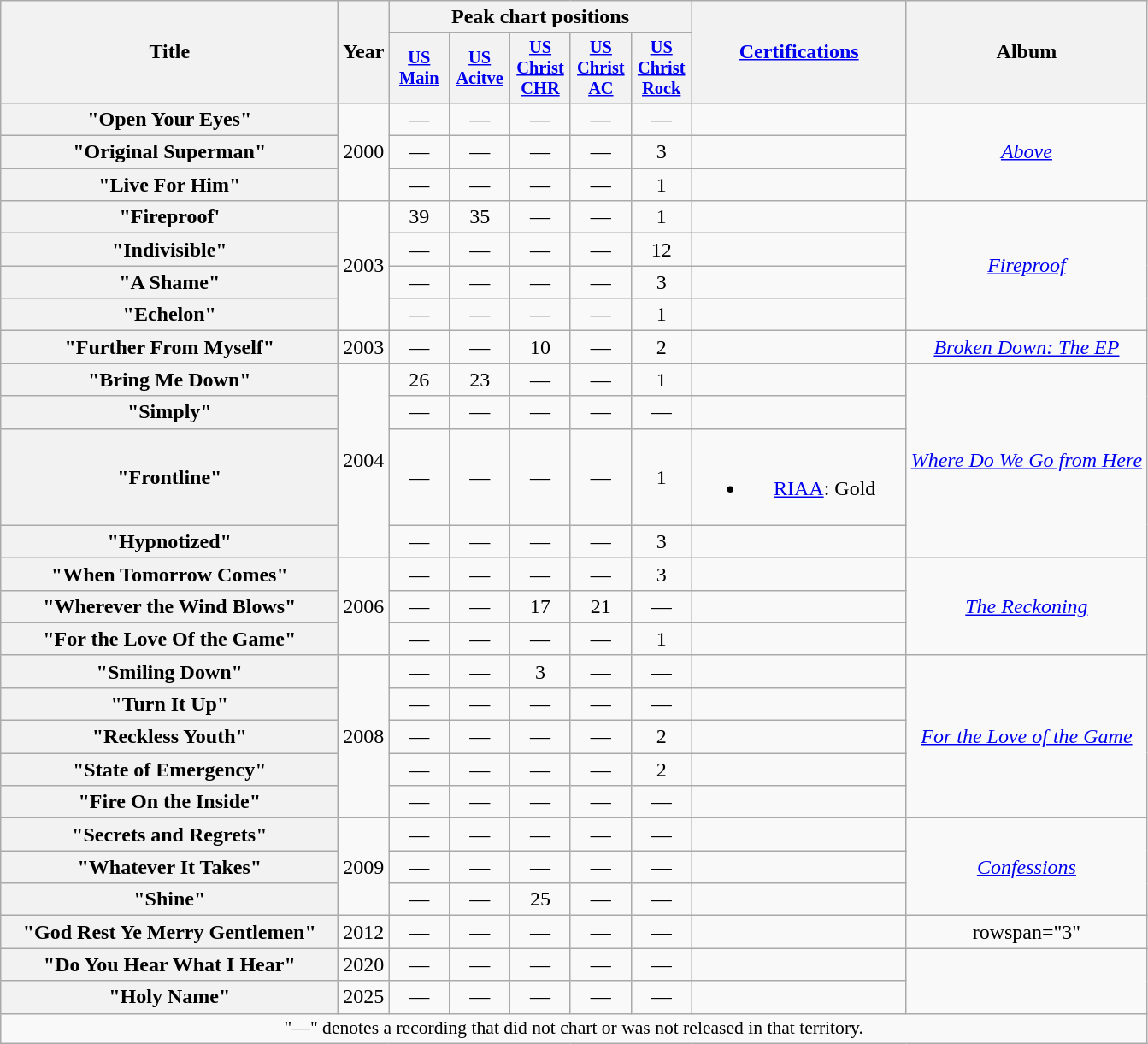<table class="wikitable plainrowheaders" style="text-align:center;">
<tr>
<th rowspan="2" scope="col" style="width:16em;">Title</th>
<th rowspan="2" scope="col">Year</th>
<th colspan="5" scope="col">Peak chart positions</th>
<th rowspan="2" scope="col" style="width:10em;"><a href='#'>Certifications</a></th>
<th rowspan="2" scope="col">Album</th>
</tr>
<tr>
<th scope="col" style="width:3em;font-size:85%;"><a href='#'>US<br>Main</a><br></th>
<th scope="col" style="width:3em;font-size:85%;"><a href='#'>US<br>Acitve</a><br></th>
<th scope="col" style="width:3em;font-size:85%;"><a href='#'>US<br>Christ<br>CHR</a><br></th>
<th scope="col" style="width:3em;font-size:85%;"><a href='#'>US<br>Christ<br>AC</a><br></th>
<th scope="col" style="width:3em;font-size:85%;"><a href='#'>US<br>Christ<br>Rock</a><br></th>
</tr>
<tr>
<th scope="row">"Open Your Eyes"</th>
<td rowspan="3">2000</td>
<td>—</td>
<td>—</td>
<td>—</td>
<td>—</td>
<td>—</td>
<td></td>
<td rowspan="3"><em><a href='#'>Above</a></em></td>
</tr>
<tr>
<th scope="row">"Original Superman"</th>
<td>—</td>
<td>—</td>
<td>—</td>
<td>—</td>
<td>3</td>
<td></td>
</tr>
<tr>
<th scope="row">"Live For Him"</th>
<td>—</td>
<td>—</td>
<td>—</td>
<td>—</td>
<td>1</td>
<td></td>
</tr>
<tr>
<th scope="row">"Fireproof'</th>
<td rowspan="4">2003</td>
<td>39</td>
<td>35</td>
<td>—</td>
<td>—</td>
<td>1</td>
<td></td>
<td rowspan="4"><a href='#'><em>Fireproof</em></a></td>
</tr>
<tr>
<th scope="row">"Indivisible"</th>
<td>—</td>
<td>—</td>
<td>—</td>
<td>—</td>
<td>12</td>
<td></td>
</tr>
<tr>
<th scope="row">"A Shame"</th>
<td>—</td>
<td>—</td>
<td>—</td>
<td>—</td>
<td>3</td>
<td></td>
</tr>
<tr>
<th scope="row">"Echelon"</th>
<td>—</td>
<td>—</td>
<td>—</td>
<td>—</td>
<td>1</td>
<td></td>
</tr>
<tr>
<th scope="row">"Further From Myself"</th>
<td>2003</td>
<td>—</td>
<td>—</td>
<td>10</td>
<td>—</td>
<td>2</td>
<td></td>
<td><em><a href='#'>Broken Down: The EP</a></em></td>
</tr>
<tr>
<th scope="row">"Bring Me Down"</th>
<td rowspan="4">2004</td>
<td>26</td>
<td>23</td>
<td>—</td>
<td>—</td>
<td>1</td>
<td></td>
<td rowspan="4"><em><a href='#'>Where Do We Go from Here</a></em></td>
</tr>
<tr>
<th scope="row">"Simply"</th>
<td>—</td>
<td>—</td>
<td>—</td>
<td>—</td>
<td>—</td>
<td></td>
</tr>
<tr>
<th scope="row">"Frontline"</th>
<td>—</td>
<td>—</td>
<td>—</td>
<td>—</td>
<td>1</td>
<td><br><ul><li><a href='#'>RIAA</a>: Gold</li></ul></td>
</tr>
<tr>
<th scope="row">"Hypnotized"</th>
<td>—</td>
<td>—</td>
<td>—</td>
<td>—</td>
<td>3</td>
<td></td>
</tr>
<tr>
<th scope="row">"When Tomorrow Comes"</th>
<td rowspan="3">2006</td>
<td>—</td>
<td>—</td>
<td>—</td>
<td>—</td>
<td>3</td>
<td></td>
<td rowspan="3"><a href='#'><em>The Reckoning</em></a></td>
</tr>
<tr>
<th scope="row">"Wherever the Wind Blows"</th>
<td>—</td>
<td>—</td>
<td>17</td>
<td>21</td>
<td>—</td>
<td></td>
</tr>
<tr>
<th scope="row">"For the Love Of the Game"</th>
<td>—</td>
<td>—</td>
<td>—</td>
<td>—</td>
<td>1</td>
<td></td>
</tr>
<tr>
<th scope="row">"Smiling Down"</th>
<td rowspan="5">2008</td>
<td>—</td>
<td>—</td>
<td>3</td>
<td>—</td>
<td>—</td>
<td></td>
<td rowspan="5"><em><a href='#'>For the Love of the Game</a></em></td>
</tr>
<tr>
<th scope="row">"Turn It Up"</th>
<td>—</td>
<td>—</td>
<td>—</td>
<td>—</td>
<td>—</td>
<td></td>
</tr>
<tr>
<th scope="row">"Reckless Youth"</th>
<td>—</td>
<td>—</td>
<td>—</td>
<td>—</td>
<td>2</td>
<td></td>
</tr>
<tr>
<th scope="row">"State of Emergency"</th>
<td>—</td>
<td>—</td>
<td>—</td>
<td>—</td>
<td>2</td>
<td></td>
</tr>
<tr>
<th scope="row">"Fire On the Inside"</th>
<td>—</td>
<td>—</td>
<td>—</td>
<td>—</td>
<td>—</td>
<td></td>
</tr>
<tr>
<th scope="row">"Secrets and Regrets"</th>
<td rowspan="3">2009</td>
<td>—</td>
<td>—</td>
<td>—</td>
<td>—</td>
<td>—</td>
<td></td>
<td rowspan="3"><em><a href='#'>Confessions</a></em></td>
</tr>
<tr>
<th scope="row">"Whatever It Takes"</th>
<td>—</td>
<td>—</td>
<td>—</td>
<td>—</td>
<td>—</td>
<td></td>
</tr>
<tr>
<th scope="row">"Shine"</th>
<td>—</td>
<td>—</td>
<td>25</td>
<td>—</td>
<td>—</td>
<td></td>
</tr>
<tr>
<th scope="row">"God Rest Ye Merry Gentlemen"</th>
<td>2012</td>
<td>—</td>
<td>—</td>
<td>—</td>
<td>—</td>
<td>—</td>
<td></td>
<td>rowspan="3" </td>
</tr>
<tr>
<th scope="row">"Do You Hear What I Hear"</th>
<td>2020</td>
<td>—</td>
<td>—</td>
<td>—</td>
<td>—</td>
<td>—</td>
<td></td>
</tr>
<tr>
<th scope="row">"Holy Name"</th>
<td>2025</td>
<td>—</td>
<td>—</td>
<td>—</td>
<td>—</td>
<td>—</td>
<td></td>
</tr>
<tr>
<td colspan="9" style="font-size:90%">"—" denotes a recording that did not chart or was not released in that territory.</td>
</tr>
</table>
